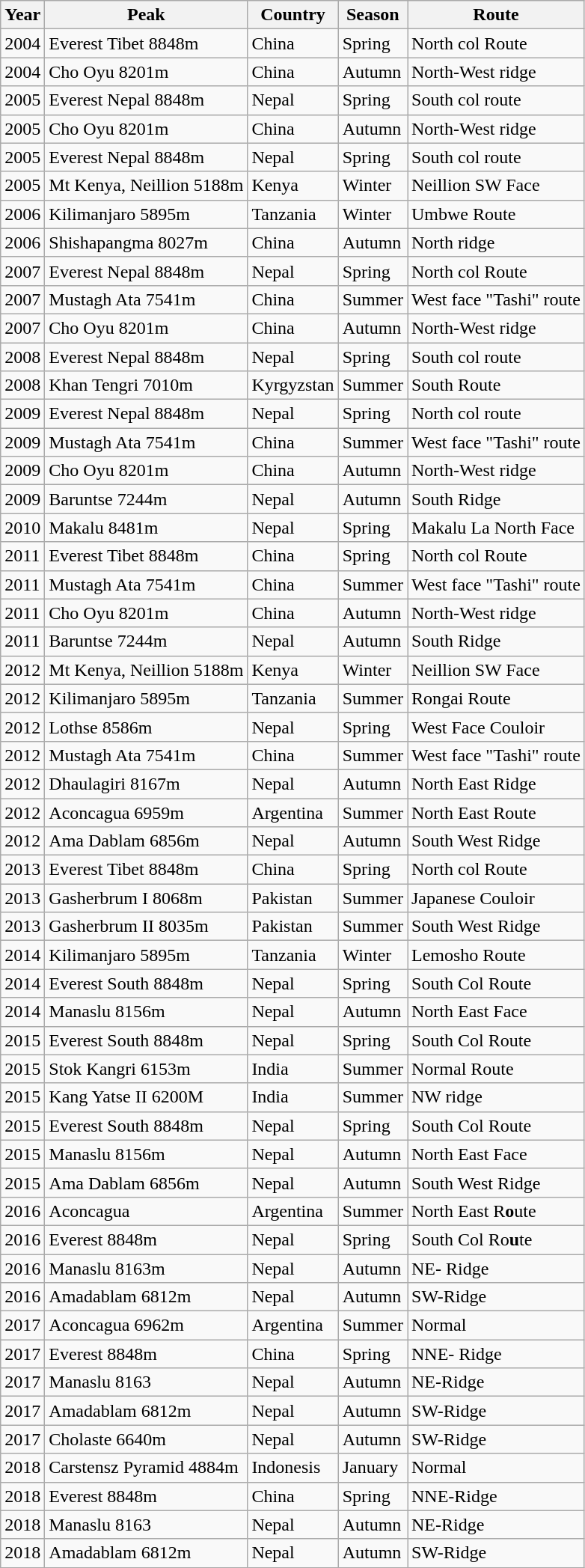<table class="wikitable">
<tr>
<th>Year</th>
<th>Peak</th>
<th>Country</th>
<th>Season</th>
<th>Route</th>
</tr>
<tr>
<td>2004</td>
<td>Everest Tibet 8848m</td>
<td>China</td>
<td>Spring</td>
<td>North col Route</td>
</tr>
<tr>
<td>2004</td>
<td>Cho Oyu 8201m</td>
<td>China</td>
<td>Autumn</td>
<td>North-West ridge</td>
</tr>
<tr>
<td>2005</td>
<td>Everest Nepal 8848m</td>
<td>Nepal</td>
<td>Spring</td>
<td>South col route</td>
</tr>
<tr>
<td>2005</td>
<td>Cho Oyu 8201m</td>
<td>China</td>
<td>Autumn</td>
<td>North-West ridge</td>
</tr>
<tr>
<td>2005</td>
<td>Everest Nepal 8848m</td>
<td>Nepal</td>
<td>Spring</td>
<td>South col route</td>
</tr>
<tr>
<td>2005</td>
<td>Mt Kenya, Neillion 5188m</td>
<td>Kenya</td>
<td>Winter</td>
<td>Neillion SW Face</td>
</tr>
<tr>
<td>2006</td>
<td>Kilimanjaro 5895m</td>
<td>Tanzania</td>
<td>Winter</td>
<td>Umbwe Route</td>
</tr>
<tr>
<td>2006</td>
<td>Shishapangma 8027m</td>
<td>China</td>
<td>Autumn</td>
<td>North ridge</td>
</tr>
<tr>
<td>2007</td>
<td>Everest Nepal 8848m</td>
<td>Nepal</td>
<td>Spring</td>
<td>North col Route</td>
</tr>
<tr>
<td>2007</td>
<td>Mustagh Ata 7541m</td>
<td>China</td>
<td>Summer</td>
<td>West face "Tashi" route</td>
</tr>
<tr>
<td>2007</td>
<td>Cho Oyu 8201m</td>
<td>China</td>
<td>Autumn</td>
<td>North-West ridge</td>
</tr>
<tr>
<td>2008</td>
<td>Everest Nepal 8848m</td>
<td>Nepal</td>
<td>Spring</td>
<td>South col route</td>
</tr>
<tr>
<td>2008</td>
<td>Khan Tengri 7010m</td>
<td>Kyrgyzstan</td>
<td>Summer</td>
<td>South Route</td>
</tr>
<tr>
<td>2009</td>
<td>Everest Nepal 8848m</td>
<td>Nepal</td>
<td>Spring</td>
<td>North col route</td>
</tr>
<tr>
<td>2009</td>
<td>Mustagh Ata 7541m</td>
<td>China</td>
<td>Summer</td>
<td>West face "Tashi" route</td>
</tr>
<tr>
<td>2009</td>
<td>Cho Oyu 8201m</td>
<td>China</td>
<td>Autumn</td>
<td>North-West ridge</td>
</tr>
<tr>
<td>2009</td>
<td>Baruntse 7244m</td>
<td>Nepal</td>
<td>Autumn</td>
<td>South Ridge</td>
</tr>
<tr>
<td>2010</td>
<td>Makalu 8481m</td>
<td>Nepal</td>
<td>Spring</td>
<td>Makalu La North Face</td>
</tr>
<tr>
<td>2011</td>
<td>Everest Tibet 8848m</td>
<td>China</td>
<td>Spring</td>
<td>North col Route</td>
</tr>
<tr>
<td>2011</td>
<td>Mustagh Ata 7541m</td>
<td>China</td>
<td>Summer</td>
<td>West face "Tashi" route</td>
</tr>
<tr>
<td>2011</td>
<td>Cho Oyu 8201m</td>
<td>China</td>
<td>Autumn</td>
<td>North-West ridge</td>
</tr>
<tr>
<td>2011</td>
<td>Baruntse 7244m</td>
<td>Nepal</td>
<td>Autumn</td>
<td>South Ridge</td>
</tr>
<tr>
<td>2012</td>
<td>Mt Kenya, Neillion 5188m</td>
<td>Kenya</td>
<td>Winter</td>
<td>Neillion SW Face</td>
</tr>
<tr>
<td>2012</td>
<td>Kilimanjaro 5895m</td>
<td>Tanzania</td>
<td>Summer</td>
<td>Rongai Route</td>
</tr>
<tr>
<td>2012</td>
<td>Lothse 8586m</td>
<td>Nepal</td>
<td>Spring</td>
<td>West Face Couloir</td>
</tr>
<tr>
<td>2012</td>
<td>Mustagh Ata 7541m</td>
<td>China</td>
<td>Summer</td>
<td>West face "Tashi" route</td>
</tr>
<tr>
<td>2012</td>
<td>Dhaulagiri 8167m</td>
<td>Nepal</td>
<td>Autumn</td>
<td>North East Ridge</td>
</tr>
<tr>
<td>2012</td>
<td>Aconcagua 6959m</td>
<td>Argentina</td>
<td>Summer</td>
<td>North East Route</td>
</tr>
<tr>
<td>2012</td>
<td>Ama Dablam 6856m</td>
<td>Nepal</td>
<td>Autumn</td>
<td>South West Ridge</td>
</tr>
<tr>
<td>2013</td>
<td>Everest Tibet 8848m</td>
<td>China</td>
<td>Spring</td>
<td>North col Route</td>
</tr>
<tr>
<td>2013</td>
<td>Gasherbrum I 8068m</td>
<td>Pakistan</td>
<td>Summer</td>
<td>Japanese Couloir</td>
</tr>
<tr>
<td>2013</td>
<td>Gasherbrum II 8035m</td>
<td>Pakistan</td>
<td>Summer</td>
<td>South West Ridge</td>
</tr>
<tr>
<td>2014</td>
<td>Kilimanjaro 5895m</td>
<td>Tanzania</td>
<td>Winter</td>
<td>Lemosho Route</td>
</tr>
<tr>
<td>2014</td>
<td>Everest South 8848m</td>
<td>Nepal</td>
<td>Spring</td>
<td>South Col Route</td>
</tr>
<tr>
<td>2014</td>
<td>Manaslu 8156m</td>
<td>Nepal</td>
<td>Autumn</td>
<td>North East Face</td>
</tr>
<tr>
<td>2015</td>
<td>Everest South 8848m</td>
<td>Nepal</td>
<td>Spring</td>
<td>South Col Route</td>
</tr>
<tr>
<td>2015</td>
<td>Stok Kangri 6153m</td>
<td>India</td>
<td>Summer</td>
<td>Normal Route</td>
</tr>
<tr>
<td>2015</td>
<td>Kang Yatse II 6200M</td>
<td>India</td>
<td>Summer</td>
<td>NW ridge</td>
</tr>
<tr>
<td>2015</td>
<td>Everest South 8848m</td>
<td>Nepal</td>
<td>Spring</td>
<td>South Col Route</td>
</tr>
<tr>
<td>2015</td>
<td>Manaslu 8156m</td>
<td>Nepal</td>
<td>Autumn</td>
<td>North East Face</td>
</tr>
<tr>
<td>2015</td>
<td>Ama Dablam 6856m</td>
<td>Nepal</td>
<td>Autumn</td>
<td>South West Ridge</td>
</tr>
<tr>
<td>2016</td>
<td>Aconcagua</td>
<td>Argentina</td>
<td>Summer</td>
<td>North East R<strong>o</strong>ute</td>
</tr>
<tr>
<td>2016</td>
<td>Everest 8848m</td>
<td>Nepal</td>
<td>Spring</td>
<td>South Col Ro<strong>u</strong>te</td>
</tr>
<tr>
<td>2016</td>
<td>Manaslu 8163m</td>
<td>Nepal</td>
<td>Autumn</td>
<td>NE- Ridge</td>
</tr>
<tr>
<td>2016</td>
<td>Amadablam 6812m</td>
<td>Nepal</td>
<td>Autumn</td>
<td>SW-Ridge</td>
</tr>
<tr>
<td>2017</td>
<td>Aconcagua 6962m</td>
<td>Argentina</td>
<td>Summer</td>
<td>Normal</td>
</tr>
<tr>
<td>2017</td>
<td>Everest 8848m</td>
<td>China</td>
<td>Spring</td>
<td>NNE- Ridge</td>
</tr>
<tr>
<td>2017</td>
<td>Manaslu 8163</td>
<td>Nepal</td>
<td>Autumn</td>
<td>NE-Ridge</td>
</tr>
<tr>
<td>2017</td>
<td>Amadablam 6812m</td>
<td>Nepal</td>
<td>Autumn</td>
<td>SW-Ridge</td>
</tr>
<tr>
<td>2017</td>
<td>Cholaste 6640m</td>
<td>Nepal</td>
<td>Autumn</td>
<td>SW-Ridge</td>
</tr>
<tr>
<td>2018</td>
<td>Carstensz Pyramid 4884m</td>
<td>Indonesis</td>
<td>January</td>
<td>Normal</td>
</tr>
<tr>
<td>2018</td>
<td>Everest 8848m</td>
<td>China</td>
<td>Spring</td>
<td>NNE-Ridge</td>
</tr>
<tr>
<td>2018</td>
<td>Manaslu 8163</td>
<td>Nepal</td>
<td>Autumn</td>
<td>NE-Ridge</td>
</tr>
<tr>
<td>2018</td>
<td>Amadablam 6812m</td>
<td>Nepal</td>
<td>Autumn</td>
<td>SW-Ridge<br></td>
</tr>
</table>
